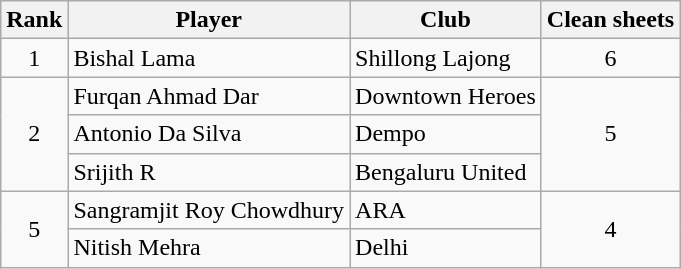<table class="wikitable" style="text-align:"center">
<tr>
<th>Rank</th>
<th>Player</th>
<th>Club</th>
<th>Clean sheets</th>
</tr>
<tr>
<td rowspan="1" align="center">1</td>
<td align="left"> Bishal Lama</td>
<td align="left">Shillong Lajong</td>
<td rowspan="1" align="center">6</td>
</tr>
<tr>
<td rowspan="3" align="center">2</td>
<td align="left"> Furqan Ahmad Dar</td>
<td align="left">Downtown Heroes</td>
<td rowspan="3" align="center">5</td>
</tr>
<tr>
<td align="left"> Antonio Da Silva</td>
<td align="left">Dempo</td>
</tr>
<tr>
<td align="left"> Srijith R</td>
<td align="left">Bengaluru United</td>
</tr>
<tr>
<td rowspan="2" align="center">5</td>
<td align="left"> Sangramjit Roy Chowdhury</td>
<td align="left">ARA</td>
<td rowspan="2" align="center">4</td>
</tr>
<tr>
<td align="left"> Nitish Mehra</td>
<td align="left">Delhi</td>
</tr>
</table>
